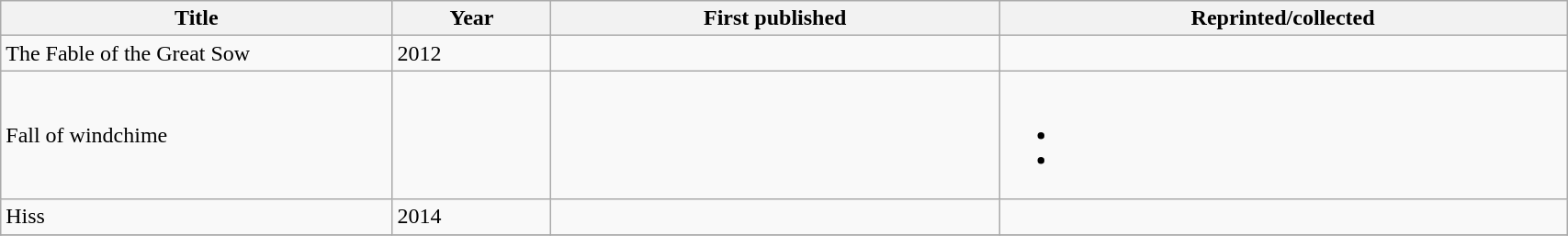<table class='wikitable sortable' width='90%'>
<tr>
<th width=25%>Title</th>
<th>Year</th>
<th>First published</th>
<th>Reprinted/collected</th>
</tr>
<tr>
<td>The Fable of the Great Sow</td>
<td>2012</td>
<td></td>
<td></td>
</tr>
<tr>
<td>Fall of windchime</td>
<td></td>
<td></td>
<td><br><ul><li></li><li></li></ul></td>
</tr>
<tr>
<td>Hiss</td>
<td>2014</td>
<td></td>
<td></td>
</tr>
<tr>
</tr>
</table>
